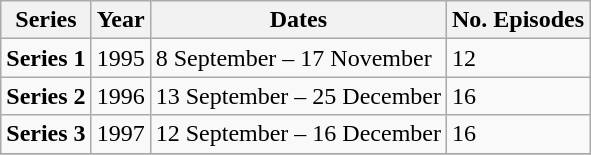<table class="wikitable">
<tr>
<th>Series</th>
<th>Year</th>
<th>Dates</th>
<th>No. Episodes</th>
</tr>
<tr>
<td><strong>Series 1</strong></td>
<td>1995</td>
<td>8 September – 17 November</td>
<td>12</td>
</tr>
<tr>
<td><strong>Series 2</strong></td>
<td>1996</td>
<td>13 September – 25 December</td>
<td>16</td>
</tr>
<tr>
<td><strong>Series 3</strong></td>
<td>1997</td>
<td>12 September – 16 December</td>
<td>16</td>
</tr>
<tr>
</tr>
</table>
